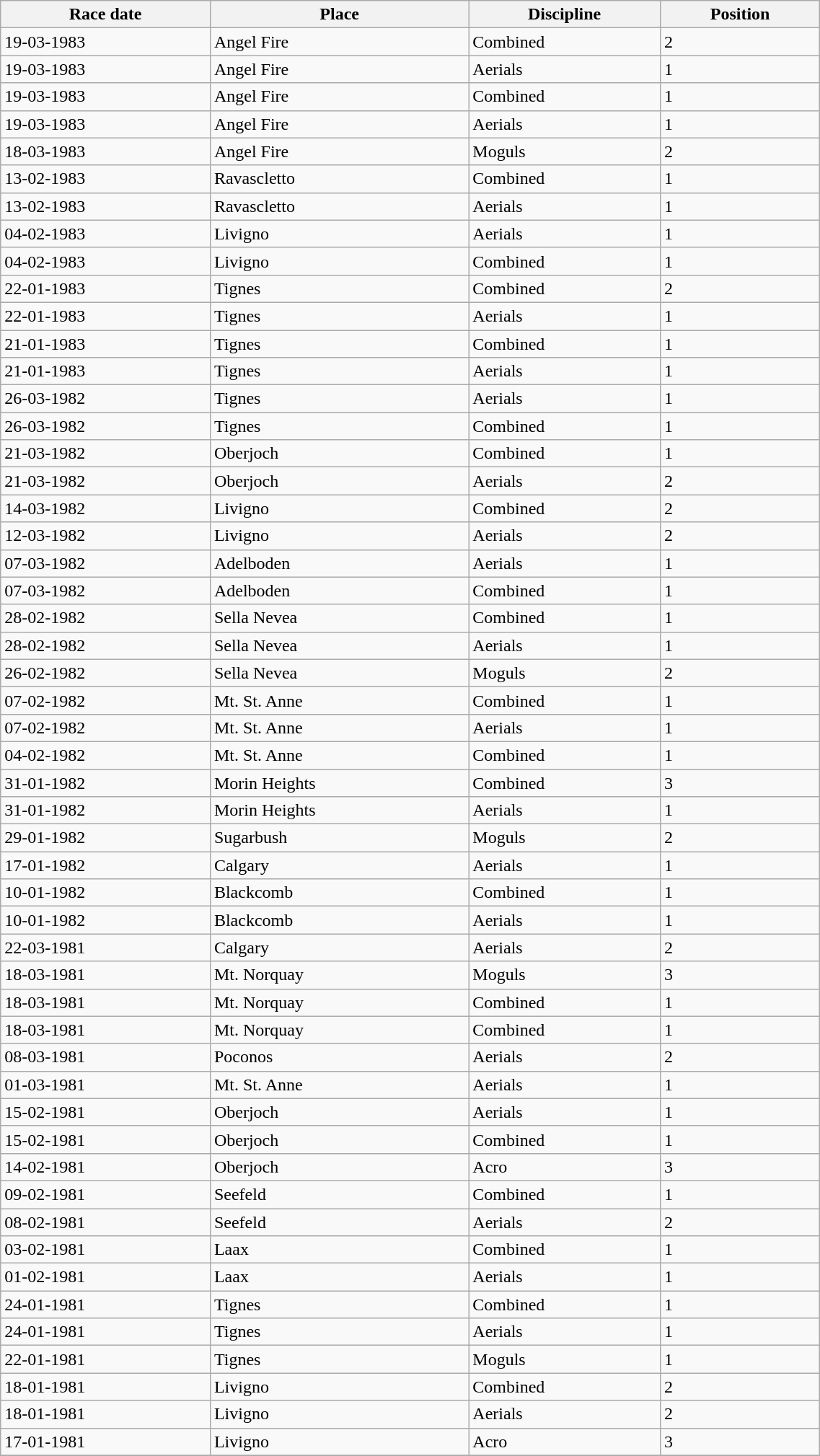<table class="wikitable sortable" style="width: 60%; height: 200px">
<tr>
<th>Race date</th>
<th>Place</th>
<th>Discipline</th>
<th>Position</th>
</tr>
<tr>
<td>19-03-1983</td>
<td>Angel Fire</td>
<td>Combined</td>
<td>2</td>
</tr>
<tr>
<td>19-03-1983</td>
<td>Angel Fire</td>
<td>Aerials</td>
<td>1</td>
</tr>
<tr>
<td>19-03-1983</td>
<td>Angel Fire</td>
<td>Combined</td>
<td>1</td>
</tr>
<tr>
<td>19-03-1983</td>
<td>Angel Fire</td>
<td>Aerials</td>
<td>1</td>
</tr>
<tr>
<td>18-03-1983</td>
<td>Angel Fire</td>
<td>Moguls</td>
<td>2</td>
</tr>
<tr>
<td>13-02-1983</td>
<td>Ravascletto</td>
<td>Combined</td>
<td>1</td>
</tr>
<tr>
<td>13-02-1983</td>
<td>Ravascletto</td>
<td>Aerials</td>
<td>1</td>
</tr>
<tr>
<td>04-02-1983</td>
<td>Livigno</td>
<td>Aerials</td>
<td>1</td>
</tr>
<tr>
<td>04-02-1983</td>
<td>Livigno</td>
<td>Combined</td>
<td>1</td>
</tr>
<tr>
<td>22-01-1983</td>
<td>Tignes</td>
<td>Combined</td>
<td>2</td>
</tr>
<tr>
<td>22-01-1983</td>
<td>Tignes</td>
<td>Aerials</td>
<td>1</td>
</tr>
<tr>
<td>21-01-1983</td>
<td>Tignes</td>
<td>Combined</td>
<td>1</td>
</tr>
<tr>
<td>21-01-1983</td>
<td>Tignes</td>
<td>Aerials</td>
<td>1</td>
</tr>
<tr>
<td>26-03-1982</td>
<td>Tignes</td>
<td>Aerials</td>
<td>1</td>
</tr>
<tr>
<td>26-03-1982</td>
<td>Tignes</td>
<td>Combined</td>
<td>1</td>
</tr>
<tr>
<td>21-03-1982</td>
<td>Oberjoch</td>
<td>Combined</td>
<td>1</td>
</tr>
<tr>
<td>21-03-1982</td>
<td>Oberjoch</td>
<td>Aerials</td>
<td>2</td>
</tr>
<tr>
<td>14-03-1982</td>
<td>Livigno</td>
<td>Combined</td>
<td>2</td>
</tr>
<tr>
<td>12-03-1982</td>
<td>Livigno</td>
<td>Aerials</td>
<td>2</td>
</tr>
<tr>
<td>07-03-1982</td>
<td>Adelboden</td>
<td>Aerials</td>
<td>1</td>
</tr>
<tr>
<td>07-03-1982</td>
<td>Adelboden</td>
<td>Combined</td>
<td>1</td>
</tr>
<tr>
<td>28-02-1982</td>
<td>Sella Nevea</td>
<td>Combined</td>
<td>1</td>
</tr>
<tr>
<td>28-02-1982</td>
<td>Sella Nevea</td>
<td>Aerials</td>
<td>1</td>
</tr>
<tr>
<td>26-02-1982</td>
<td>Sella Nevea</td>
<td>Moguls</td>
<td>2</td>
</tr>
<tr>
<td>07-02-1982</td>
<td>Mt. St. Anne</td>
<td>Combined</td>
<td>1</td>
</tr>
<tr>
<td>07-02-1982</td>
<td>Mt. St. Anne</td>
<td>Aerials</td>
<td>1</td>
</tr>
<tr>
<td>04-02-1982</td>
<td>Mt. St. Anne</td>
<td>Combined</td>
<td>1</td>
</tr>
<tr>
<td>31-01-1982</td>
<td>Morin Heights</td>
<td>Combined</td>
<td>3</td>
</tr>
<tr>
<td>31-01-1982</td>
<td>Morin Heights</td>
<td>Aerials</td>
<td>1</td>
</tr>
<tr>
<td>29-01-1982</td>
<td>Sugarbush</td>
<td>Moguls</td>
<td>2</td>
</tr>
<tr>
<td>17-01-1982</td>
<td>Calgary</td>
<td>Aerials</td>
<td>1</td>
</tr>
<tr>
<td>10-01-1982</td>
<td>Blackcomb</td>
<td>Combined</td>
<td>1</td>
</tr>
<tr>
<td>10-01-1982</td>
<td>Blackcomb</td>
<td>Aerials</td>
<td>1</td>
</tr>
<tr>
<td>22-03-1981</td>
<td>Calgary</td>
<td>Aerials</td>
<td>2</td>
</tr>
<tr>
<td>18-03-1981</td>
<td>Mt. Norquay</td>
<td>Moguls</td>
<td>3</td>
</tr>
<tr>
<td>18-03-1981</td>
<td>Mt. Norquay</td>
<td>Combined</td>
<td>1</td>
</tr>
<tr>
<td>18-03-1981</td>
<td>Mt. Norquay</td>
<td>Combined</td>
<td>1</td>
</tr>
<tr>
<td>08-03-1981</td>
<td>Poconos</td>
<td>Aerials</td>
<td>2</td>
</tr>
<tr>
<td>01-03-1981</td>
<td>Mt. St. Anne</td>
<td>Aerials</td>
<td>1</td>
</tr>
<tr>
<td>15-02-1981</td>
<td>Oberjoch</td>
<td>Aerials</td>
<td>1</td>
</tr>
<tr>
<td>15-02-1981</td>
<td>Oberjoch</td>
<td>Combined</td>
<td>1</td>
</tr>
<tr>
<td>14-02-1981</td>
<td>Oberjoch</td>
<td>Acro</td>
<td>3</td>
</tr>
<tr>
<td>09-02-1981</td>
<td>Seefeld</td>
<td>Combined</td>
<td>1</td>
</tr>
<tr>
<td>08-02-1981</td>
<td>Seefeld</td>
<td>Aerials</td>
<td>2</td>
</tr>
<tr>
<td>03-02-1981</td>
<td>Laax</td>
<td>Combined</td>
<td>1</td>
</tr>
<tr>
<td>01-02-1981</td>
<td>Laax</td>
<td>Aerials</td>
<td>1</td>
</tr>
<tr>
<td>24-01-1981</td>
<td>Tignes</td>
<td>Combined</td>
<td>1</td>
</tr>
<tr>
<td>24-01-1981</td>
<td>Tignes</td>
<td>Aerials</td>
<td>1</td>
</tr>
<tr>
<td>22-01-1981</td>
<td>Tignes</td>
<td>Moguls</td>
<td>1</td>
</tr>
<tr>
<td>18-01-1981</td>
<td>Livigno</td>
<td>Combined</td>
<td>2</td>
</tr>
<tr>
<td>18-01-1981</td>
<td>Livigno</td>
<td>Aerials</td>
<td>2</td>
</tr>
<tr>
<td>17-01-1981</td>
<td>Livigno</td>
<td>Acro</td>
<td>3</td>
</tr>
<tr>
</tr>
</table>
